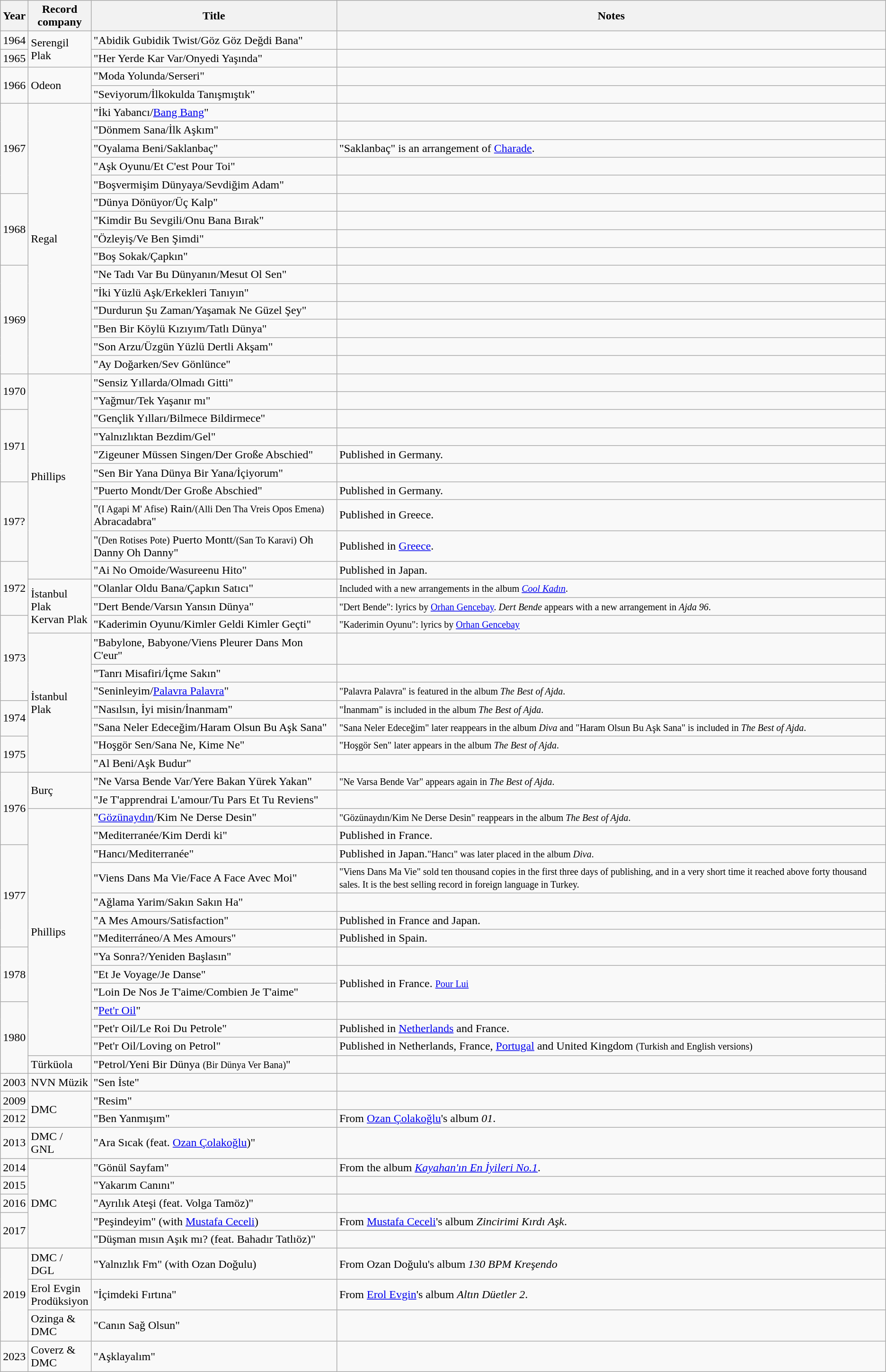<table class="wikitable">
<tr>
<th align="center">Year</th>
<th width="80" align="center">Record company</th>
<th>Title</th>
<th>Notes</th>
</tr>
<tr>
<td>1964</td>
<td rowspan="2">Serengil Plak</td>
<td>"Abidik Gubidik Twist/Göz Göz Değdi Bana"</td>
<td></td>
</tr>
<tr>
<td>1965</td>
<td>"Her Yerde Kar Var/Onyedi Yaşında"</td>
<td></td>
</tr>
<tr>
<td rowspan="2">1966</td>
<td rowspan="2">Odeon</td>
<td>"Moda Yolunda/Serseri"</td>
<td></td>
</tr>
<tr>
<td>"Seviyorum/İlkokulda Tanışmıştık"</td>
<td></td>
</tr>
<tr>
<td rowspan="5">1967</td>
<td rowspan="15">Regal</td>
<td>"İki Yabancı/<a href='#'>Bang Bang</a>"</td>
<td></td>
</tr>
<tr>
<td>"Dönmem Sana/İlk Aşkım"</td>
<td></td>
</tr>
<tr>
<td>"Oyalama Beni/Saklanbaç"</td>
<td>"Saklanbaç" is an arrangement of <a href='#'>Charade</a>.</td>
</tr>
<tr>
<td>"Aşk Oyunu/Et C'est Pour Toi"</td>
<td></td>
</tr>
<tr>
<td>"Boşvermişim Dünyaya/Sevdiğim Adam"</td>
<td></td>
</tr>
<tr>
<td rowspan="4">1968</td>
<td>"Dünya Dönüyor/Üç Kalp"</td>
<td></td>
</tr>
<tr>
<td>"Kimdir Bu Sevgili/Onu Bana Bırak"</td>
<td></td>
</tr>
<tr>
<td>"Özleyiş/Ve Ben Şimdi"</td>
<td></td>
</tr>
<tr>
<td>"Boş Sokak/Çapkın"</td>
<td></td>
</tr>
<tr>
<td rowspan="6">1969</td>
<td>"Ne Tadı Var Bu Dünyanın/Mesut Ol Sen"</td>
<td></td>
</tr>
<tr>
<td>"İki Yüzlü Aşk/Erkekleri Tanıyın"</td>
<td></td>
</tr>
<tr>
<td>"Durdurun Şu Zaman/Yaşamak Ne Güzel Şey"</td>
<td></td>
</tr>
<tr>
<td>"Ben Bir Köylü Kızıyım/Tatlı Dünya"</td>
<td></td>
</tr>
<tr>
<td>"Son Arzu/Üzgün Yüzlü Dertli Akşam"</td>
<td></td>
</tr>
<tr>
<td>"Ay Doğarken/Sev Gönlünce"</td>
<td></td>
</tr>
<tr>
<td rowspan="2">1970</td>
<td rowspan="10">Phillips</td>
<td>"Sensiz Yıllarda/Olmadı Gitti"</td>
<td></td>
</tr>
<tr>
<td>"Yağmur/Tek Yaşanır mı"</td>
<td></td>
</tr>
<tr>
<td rowspan="4">1971</td>
<td>"Gençlik Yılları/Bilmece Bildirmece"</td>
<td></td>
</tr>
<tr>
<td>"Yalnızlıktan Bezdim/Gel"</td>
<td></td>
</tr>
<tr>
<td>"Zigeuner Müssen Singen/Der Große Abschied"</td>
<td>Published in Germany.</td>
</tr>
<tr>
<td>"Sen Bir Yana Dünya Bir Yana/İçiyorum"</td>
<td></td>
</tr>
<tr>
<td rowspan="3">197?</td>
<td>"Puerto Mondt/Der Große Abschied"</td>
<td>Published in Germany.</td>
</tr>
<tr>
<td>"<small>(I Agapi M' Afise)</small> Rain/<small>(Alli Den Tha Vreis Opos Emena)</small> Abracadabra"</td>
<td>Published in Greece.</td>
</tr>
<tr>
<td>"<small>(Den Rotises Pote)</small> Puerto Montt/<small>(San To Karavi)</small> Oh Danny Oh Danny"</td>
<td>Published in <a href='#'>Greece</a>.</td>
</tr>
<tr>
<td rowspan="3">1972</td>
<td>"Ai No Omoide/Wasureenu Hito"</td>
<td>Published in Japan.</td>
</tr>
<tr>
<td rowspan="3">İstanbul Plak <br> Kervan Plak</td>
<td>"Olanlar Oldu Bana/Çapkın Satıcı"</td>
<td><small>Included with a new arrangements in  the album <em><a href='#'>Cool Kadın</a></em>.</small></td>
</tr>
<tr>
<td>"Dert Bende/Varsın Yansın Dünya"</td>
<td><small>"Dert Bende": lyrics by <a href='#'>Orhan Gencebay</a>. <em>Dert Bende</em> appears with a new arrangement in <em>Ajda 96</em>.</small></td>
</tr>
<tr>
<td rowspan="4">1973</td>
<td>"Kaderimin Oyunu/Kimler Geldi Kimler Geçti"</td>
<td><small>"Kaderimin Oyunu": lyrics by <a href='#'>Orhan Gencebay</a></small></td>
</tr>
<tr>
<td rowspan="7">İstanbul Plak</td>
<td>"Babylone, Babyone/Viens Pleurer Dans Mon C'eur"</td>
<td></td>
</tr>
<tr>
<td>"Tanrı Misafiri/İçme Sakın"</td>
<td></td>
</tr>
<tr>
<td>"Seninleyim/<a href='#'>Palavra Palavra</a>"</td>
<td><small>"Palavra Palavra" is featured in the album <em>The Best of Ajda</em>.</small></td>
</tr>
<tr>
<td rowspan="2">1974</td>
<td>"Nasılsın, İyi misin/İnanmam"</td>
<td><small>"İnanmam" is included in the album <em>The Best of Ajda</em>.</small></td>
</tr>
<tr>
<td>"Sana Neler Edeceğim/Haram Olsun Bu Aşk Sana"</td>
<td><small>"Sana Neler Edeceğim" later reappears in the album <em>Diva</em> and "Haram Olsun Bu Aşk Sana" is included in <em>The Best of Ajda</em>.</small></td>
</tr>
<tr>
<td rowspan="2">1975</td>
<td>"Hoşgör Sen/Sana Ne, Kime Ne"</td>
<td><small>"Hoşgör Sen" later appears in the album <em>The Best of Ajda</em>.</small></td>
</tr>
<tr>
<td>"Al Beni/Aşk Budur"</td>
<td></td>
</tr>
<tr>
<td rowspan="4">1976</td>
<td rowspan="2">Burç</td>
<td>"Ne Varsa Bende Var/Yere Bakan Yürek Yakan"</td>
<td><small>"Ne Varsa Bende Var" appears again in <em>The Best of Ajda</em>.</small></td>
</tr>
<tr>
<td>"Je T'apprendrai L'amour/Tu Pars Et Tu Reviens"</td>
<td></td>
</tr>
<tr>
<td rowspan="13">Phillips</td>
<td>"<a href='#'>Gözünaydın</a>/Kim Ne Derse Desin"</td>
<td><small>"Gözünaydın/Kim Ne Derse Desin" reappears in the album <em>The Best of Ajda</em>.</small></td>
</tr>
<tr>
<td>"Mediterranée/Kim Derdi ki"</td>
<td>Published in France.</td>
</tr>
<tr>
<td rowspan="5">1977</td>
<td>"Hancı/Mediterranée"</td>
<td>Published in Japan.<small>"Hancı" was later placed in the album <em>Diva</em>.</small></td>
</tr>
<tr>
<td>"Viens Dans Ma Vie/Face A Face Avec Moi"</td>
<td><small>"Viens Dans Ma Vie" sold ten thousand copies in the first three days of publishing, and in a very short time it reached above forty thousand sales. It is the best selling record in foreign language in Turkey.</small></td>
</tr>
<tr>
<td>"Ağlama Yarim/Sakın Sakın Ha"</td>
<td></td>
</tr>
<tr>
<td>"A Mes Amours/Satisfaction"</td>
<td>Published in France and Japan.</td>
</tr>
<tr>
<td>"Mediterráneo/A Mes Amours"</td>
<td>Published in Spain.</td>
</tr>
<tr>
<td rowspan="3">1978</td>
<td>"Ya Sonra?/Yeniden Başlasın"</td>
<td></td>
</tr>
<tr>
<td>"Et Je Voyage/Je Danse"</td>
<td rowspan="2">Published in France. <small><a href='#'>Pour Lui</a></small></td>
</tr>
<tr>
<td>"Loin De Nos Je T'aime/Combien Je T'aime"</td>
</tr>
<tr>
<td rowspan="4">1980</td>
<td>"<a href='#'>Pet'r Oil</a>"</td>
<td></td>
</tr>
<tr>
<td>"Pet'r Oil/Le Roi Du Petrole"</td>
<td>Published in <a href='#'>Netherlands</a> and France.</td>
</tr>
<tr>
<td>"Pet'r Oil/Loving on Petrol"</td>
<td>Published in Netherlands, France, <a href='#'>Portugal</a> and United Kingdom <small>(Turkish and English versions)</small></td>
</tr>
<tr>
<td>Türküola</td>
<td>"Petrol/Yeni Bir Dünya <small>(Bir Dünya Ver Bana)</small>"</td>
<td></td>
</tr>
<tr>
<td>2003</td>
<td>NVN Müzik</td>
<td>"Sen İste"</td>
<td></td>
</tr>
<tr>
<td>2009</td>
<td rowspan="2">DMC</td>
<td>"Resim"</td>
<td></td>
</tr>
<tr>
<td>2012</td>
<td>"Ben Yanmışım"</td>
<td>From <a href='#'>Ozan Çolakoğlu</a>'s album <em>01</em>.</td>
</tr>
<tr>
<td>2013</td>
<td>DMC / GNL</td>
<td>"Ara Sıcak (feat. <a href='#'>Ozan Çolakoğlu</a>)"</td>
<td></td>
</tr>
<tr>
<td>2014</td>
<td rowspan="5">DMC</td>
<td>"Gönül Sayfam"</td>
<td>From the album <em><a href='#'>Kayahan'ın En İyileri No.1</a></em>.</td>
</tr>
<tr>
<td>2015</td>
<td>"Yakarım Canını"</td>
<td></td>
</tr>
<tr>
<td>2016</td>
<td>"Ayrılık Ateşi (feat. Volga Tamöz)"</td>
<td></td>
</tr>
<tr>
<td rowspan="2">2017</td>
<td>"Peşindeyim" (with <a href='#'>Mustafa Ceceli</a>)</td>
<td>From <a href='#'>Mustafa Ceceli</a>'s album <em>Zincirimi Kırdı Aşk</em>.</td>
</tr>
<tr>
<td>"Düşman mısın Aşık mı? (feat. Bahadır Tatlıöz)"</td>
<td></td>
</tr>
<tr>
<td rowspan="3">2019</td>
<td>DMC / DGL</td>
<td>"Yalnızlık Fm" (with Ozan Doğulu)</td>
<td>From Ozan Doğulu's album <em>130 BPM Kreşendo</em></td>
</tr>
<tr>
<td>Erol Evgin Prodüksiyon</td>
<td>"İçimdeki Fırtına"</td>
<td>From <a href='#'>Erol Evgin</a>'s album <em>Altın Düetler 2</em>.</td>
</tr>
<tr>
<td>Ozinga & DMC</td>
<td>"Canın Sağ Olsun"</td>
<td></td>
</tr>
<tr>
<td rowspan="1">2023</td>
<td>Coverz & DMC</td>
<td>"Aşklayalım"</td>
<td></td>
</tr>
</table>
